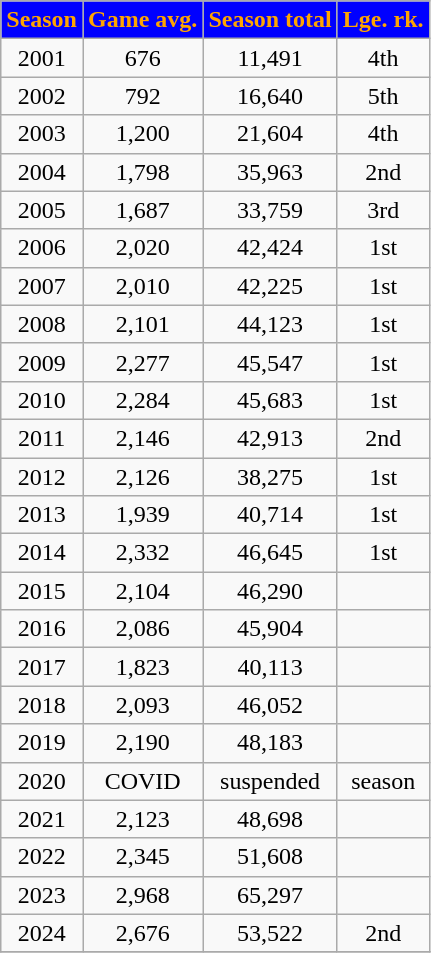<table class="wikitable sortable">
<tr>
<th scope="col" style="background-color:blue; color:orange;">Season</th>
<th scope="col" style="background-color:blue; color:orange;">Game avg.</th>
<th scope="col" style="background-color:blue; color:orange;">Season total</th>
<th scope="col" style="background-color:blue; color:orange;">Lge. rk.</th>
</tr>
<tr>
<td align=center>2001</td>
<td align=center>676</td>
<td align=center>11,491</td>
<td align=center>4th</td>
</tr>
<tr>
<td align=center>2002</td>
<td align=center>792</td>
<td align=center>16,640</td>
<td align=center>5th</td>
</tr>
<tr>
<td align=center>2003</td>
<td align=center>1,200</td>
<td align=center>21,604</td>
<td align=center>4th</td>
</tr>
<tr>
<td align=center>2004</td>
<td align=center>1,798</td>
<td align=center>35,963</td>
<td align=center>2nd</td>
</tr>
<tr>
<td align=center>2005</td>
<td align=center>1,687</td>
<td align=center>33,759</td>
<td align=center>3rd</td>
</tr>
<tr>
<td align=center>2006</td>
<td align=center>2,020</td>
<td align=center>42,424</td>
<td align=center>1st</td>
</tr>
<tr>
<td align=center>2007</td>
<td align=center>2,010</td>
<td align=center>42,225</td>
<td align=center>1st</td>
</tr>
<tr>
<td align=center>2008</td>
<td align=center>2,101</td>
<td align=center>44,123</td>
<td align=center>1st</td>
</tr>
<tr>
<td align=center>2009</td>
<td align=center>2,277</td>
<td align=center>45,547</td>
<td align=center>1st</td>
</tr>
<tr>
<td align=center>2010</td>
<td align=center>2,284</td>
<td align=center>45,683</td>
<td align=center>1st</td>
</tr>
<tr>
<td align=center>2011</td>
<td align=center>2,146</td>
<td align=center>42,913</td>
<td align=center>2nd</td>
</tr>
<tr>
<td align=center>2012</td>
<td align=center>2,126</td>
<td align=center>38,275</td>
<td align=center>1st</td>
</tr>
<tr>
<td align=center>2013</td>
<td align=center>1,939</td>
<td align=center>40,714</td>
<td align=center>1st</td>
</tr>
<tr>
<td align=center>2014</td>
<td align=center>2,332</td>
<td align=center>46,645</td>
<td align=center>1st</td>
</tr>
<tr>
<td align=center>2015</td>
<td align=center>2,104</td>
<td align=center>46,290</td>
<td align=center> </td>
</tr>
<tr>
<td align=center>2016</td>
<td align=center>2,086</td>
<td align=center>45,904</td>
<td align=center> </td>
</tr>
<tr>
<td align=center>2017</td>
<td align=center>1,823</td>
<td align=center>40,113</td>
<td align=center> </td>
</tr>
<tr>
<td align=center>2018</td>
<td align=center>2,093</td>
<td align=center>46,052</td>
<td align=center> </td>
</tr>
<tr>
<td align=center>2019</td>
<td align=center>2,190</td>
<td align=center>48,183</td>
<td align=center> </td>
</tr>
<tr>
<td align=center>2020</td>
<td align=center>COVID</td>
<td align=center>suspended</td>
<td align=center>season</td>
</tr>
<tr>
<td align=center>2021</td>
<td align=center>2,123</td>
<td align=center>48,698</td>
<td align=center> </td>
</tr>
<tr>
<td align=center>2022</td>
<td align=center>2,345</td>
<td align=center>51,608</td>
<td align=center> </td>
</tr>
<tr>
<td align=center>2023</td>
<td align=center>2,968</td>
<td align=center>65,297</td>
<td align=center> </td>
</tr>
<tr>
<td align=center>2024</td>
<td align=center>2,676</td>
<td align=center>53,522</td>
<td align=center>2nd</td>
</tr>
<tr class=sortbottom>
</tr>
</table>
